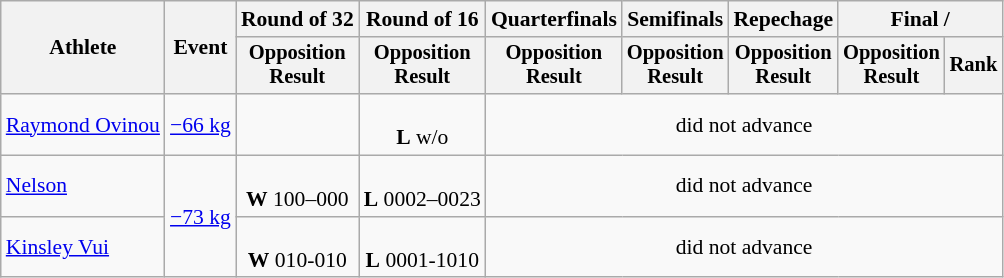<table class="wikitable" style="font-size:90%;">
<tr>
<th rowspan=2>Athlete</th>
<th rowspan=2>Event</th>
<th>Round of 32</th>
<th>Round of 16</th>
<th>Quarterfinals</th>
<th>Semifinals</th>
<th>Repechage</th>
<th colspan=2>Final / </th>
</tr>
<tr style="font-size:95%">
<th>Opposition<br>Result</th>
<th>Opposition<br>Result</th>
<th>Opposition<br>Result</th>
<th>Opposition<br>Result</th>
<th>Opposition<br>Result</th>
<th>Opposition<br>Result</th>
<th>Rank</th>
</tr>
<tr align=center>
<td align=left><a href='#'>Raymond Ovinou</a></td>
<td align=left><a href='#'>−66 kg</a></td>
<td></td>
<td><br><strong>L</strong> w/o</td>
<td colspan=5>did not advance</td>
</tr>
<tr align=center>
<td align=left><a href='#'>Nelson</a></td>
<td align=left rowspan=2><a href='#'>−73 kg</a></td>
<td><br><strong>W</strong> 100–000</td>
<td><br><strong>L</strong> 0002–0023</td>
<td colspan=5>did not advance</td>
</tr>
<tr align=center>
<td align=left><a href='#'>Kinsley Vui</a></td>
<td><br><strong>W</strong> 010-010</td>
<td><br><strong>L</strong> 0001-1010</td>
<td colspan=5>did not advance</td>
</tr>
</table>
